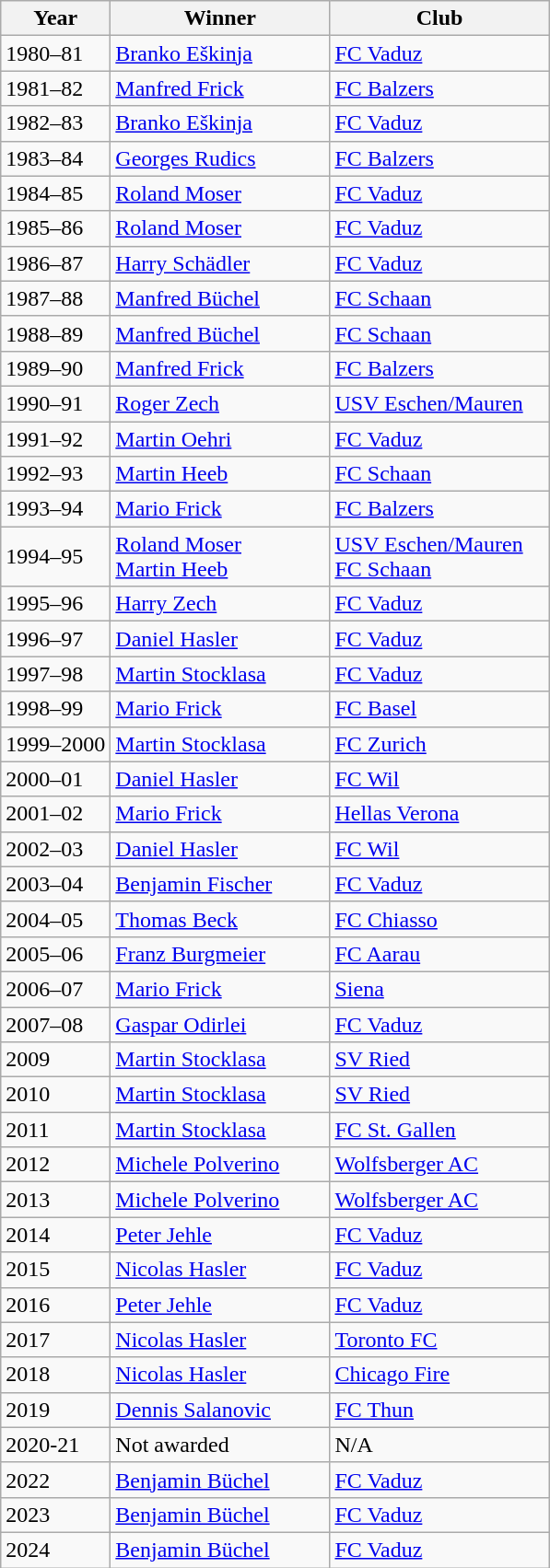<table class="wikitable">
<tr>
<th width=20%>Year</th>
<th width=40%>Winner</th>
<th width=40%>Club</th>
</tr>
<tr>
<td>1980–81</td>
<td><a href='#'>Branko Eškinja</a></td>
<td> <a href='#'>FC Vaduz</a></td>
</tr>
<tr>
<td>1981–82</td>
<td><a href='#'>Manfred Frick</a></td>
<td> <a href='#'>FC Balzers</a></td>
</tr>
<tr>
<td>1982–83</td>
<td><a href='#'>Branko Eškinja</a></td>
<td> <a href='#'>FC Vaduz</a></td>
</tr>
<tr>
<td>1983–84</td>
<td><a href='#'>Georges Rudics</a></td>
<td> <a href='#'>FC Balzers</a></td>
</tr>
<tr>
<td>1984–85</td>
<td><a href='#'>Roland Moser</a></td>
<td> <a href='#'>FC Vaduz</a></td>
</tr>
<tr>
<td>1985–86</td>
<td><a href='#'>Roland Moser</a></td>
<td> <a href='#'>FC Vaduz</a></td>
</tr>
<tr>
<td>1986–87</td>
<td><a href='#'>Harry Schädler</a></td>
<td> <a href='#'>FC Vaduz</a></td>
</tr>
<tr>
<td>1987–88</td>
<td><a href='#'>Manfred Büchel</a></td>
<td> <a href='#'>FC Schaan</a></td>
</tr>
<tr>
<td>1988–89</td>
<td><a href='#'>Manfred Büchel</a></td>
<td> <a href='#'>FC Schaan</a></td>
</tr>
<tr>
<td>1989–90</td>
<td><a href='#'>Manfred Frick</a></td>
<td> <a href='#'>FC Balzers</a></td>
</tr>
<tr>
<td>1990–91</td>
<td><a href='#'>Roger Zech</a></td>
<td> <a href='#'>USV Eschen/Mauren</a></td>
</tr>
<tr>
<td>1991–92</td>
<td><a href='#'>Martin Oehri</a></td>
<td> <a href='#'>FC Vaduz</a></td>
</tr>
<tr>
<td>1992–93</td>
<td><a href='#'>Martin Heeb</a></td>
<td> <a href='#'>FC Schaan</a></td>
</tr>
<tr>
<td>1993–94</td>
<td><a href='#'>Mario Frick</a></td>
<td> <a href='#'>FC Balzers</a></td>
</tr>
<tr>
<td>1994–95</td>
<td><a href='#'>Roland Moser</a><br><a href='#'>Martin Heeb</a></td>
<td> <a href='#'>USV Eschen/Mauren</a><br> <a href='#'>FC Schaan</a></td>
</tr>
<tr>
<td>1995–96</td>
<td><a href='#'>Harry Zech</a></td>
<td> <a href='#'>FC Vaduz</a></td>
</tr>
<tr>
<td>1996–97</td>
<td><a href='#'>Daniel Hasler</a></td>
<td> <a href='#'>FC Vaduz</a></td>
</tr>
<tr>
<td>1997–98</td>
<td><a href='#'>Martin Stocklasa</a></td>
<td> <a href='#'>FC Vaduz</a></td>
</tr>
<tr>
<td>1998–99</td>
<td><a href='#'>Mario Frick</a></td>
<td> <a href='#'>FC Basel</a></td>
</tr>
<tr>
<td>1999–2000</td>
<td><a href='#'>Martin Stocklasa</a></td>
<td> <a href='#'>FC Zurich</a></td>
</tr>
<tr>
<td>2000–01</td>
<td><a href='#'>Daniel Hasler</a></td>
<td> <a href='#'>FC Wil</a></td>
</tr>
<tr>
<td>2001–02</td>
<td><a href='#'>Mario Frick</a></td>
<td> <a href='#'>Hellas Verona</a></td>
</tr>
<tr>
<td>2002–03</td>
<td><a href='#'>Daniel Hasler</a></td>
<td> <a href='#'>FC Wil</a></td>
</tr>
<tr>
<td>2003–04</td>
<td><a href='#'>Benjamin Fischer</a></td>
<td> <a href='#'>FC Vaduz</a></td>
</tr>
<tr>
<td>2004–05</td>
<td><a href='#'>Thomas Beck</a></td>
<td> <a href='#'>FC Chiasso</a></td>
</tr>
<tr>
<td>2005–06</td>
<td><a href='#'>Franz Burgmeier</a></td>
<td> <a href='#'>FC Aarau</a></td>
</tr>
<tr>
<td>2006–07</td>
<td><a href='#'>Mario Frick</a></td>
<td> <a href='#'>Siena</a></td>
</tr>
<tr>
<td>2007–08</td>
<td><a href='#'>Gaspar Odirlei</a></td>
<td> <a href='#'>FC Vaduz</a></td>
</tr>
<tr>
<td>2009</td>
<td><a href='#'>Martin Stocklasa</a></td>
<td> <a href='#'>SV Ried</a></td>
</tr>
<tr>
<td>2010</td>
<td><a href='#'>Martin Stocklasa</a></td>
<td> <a href='#'>SV Ried</a></td>
</tr>
<tr>
<td>2011</td>
<td><a href='#'>Martin Stocklasa</a></td>
<td> <a href='#'>FC St. Gallen</a></td>
</tr>
<tr>
<td>2012</td>
<td><a href='#'>Michele Polverino</a></td>
<td> <a href='#'>Wolfsberger AC</a></td>
</tr>
<tr>
<td>2013</td>
<td><a href='#'>Michele Polverino</a></td>
<td> <a href='#'>Wolfsberger AC</a></td>
</tr>
<tr>
<td>2014</td>
<td><a href='#'>Peter Jehle</a></td>
<td> <a href='#'>FC Vaduz</a></td>
</tr>
<tr>
<td>2015</td>
<td><a href='#'>Nicolas Hasler</a></td>
<td> <a href='#'>FC Vaduz</a></td>
</tr>
<tr>
<td>2016</td>
<td><a href='#'>Peter Jehle</a></td>
<td> <a href='#'>FC Vaduz</a></td>
</tr>
<tr>
<td>2017</td>
<td><a href='#'>Nicolas Hasler</a></td>
<td> <a href='#'>Toronto FC</a></td>
</tr>
<tr>
<td>2018</td>
<td><a href='#'>Nicolas Hasler</a></td>
<td> <a href='#'>Chicago Fire</a></td>
</tr>
<tr>
<td>2019</td>
<td><a href='#'>Dennis Salanovic</a></td>
<td> <a href='#'>FC Thun</a></td>
</tr>
<tr>
<td>2020-21</td>
<td>Not awarded</td>
<td>N/A</td>
</tr>
<tr>
<td>2022</td>
<td><a href='#'>Benjamin Büchel</a></td>
<td> <a href='#'>FC Vaduz</a></td>
</tr>
<tr>
<td>2023</td>
<td><a href='#'>Benjamin Büchel</a></td>
<td> <a href='#'>FC Vaduz</a></td>
</tr>
<tr>
<td>2024</td>
<td><a href='#'>Benjamin Büchel</a></td>
<td> <a href='#'>FC Vaduz</a></td>
</tr>
</table>
